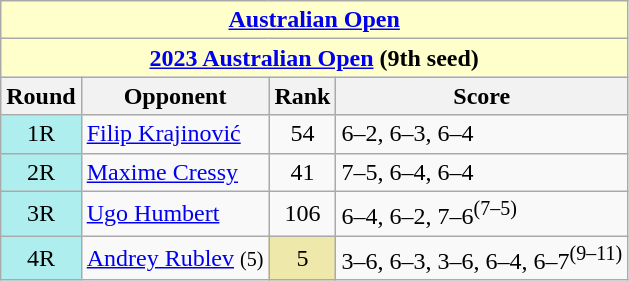<table class="wikitable nowrap">
<tr>
<th colspan=4 style="background:#ffc;"><a href='#'>Australian Open</a></th>
</tr>
<tr>
<th colspan=4 style="background:#ffc;"><a href='#'>2023 Australian Open</a> (9th seed)</th>
</tr>
<tr>
<th>Round</th>
<th>Opponent</th>
<th>Rank</th>
<th>Score</th>
</tr>
<tr>
<td align="center" style="background:#afeeee;">1R</td>
<td> <a href='#'>Filip Krajinović</a></td>
<td align="center">54</td>
<td>6–2, 6–3, 6–4</td>
</tr>
<tr>
<td align="center" style="background:#afeeee;">2R</td>
<td> <a href='#'>Maxime Cressy</a></td>
<td align="center">41</td>
<td>7–5, 6–4, 6–4</td>
</tr>
<tr>
<td align="center" style="background:#afeeee;">3R</td>
<td> <a href='#'>Ugo Humbert</a></td>
<td align="center">106</td>
<td>6–4, 6–2, 7–6<sup>(7–5)</sup></td>
</tr>
<tr>
<td align="center" style="background:#afeeee;">4R</td>
<td> <a href='#'>Andrey Rublev</a> <small>(5)</small></td>
<td align="center" bgcolor=EEE8AA>5</td>
<td>3–6, 6–3, 3–6, 6–4, 6–7<sup>(9–11)</sup></td>
</tr>
</table>
